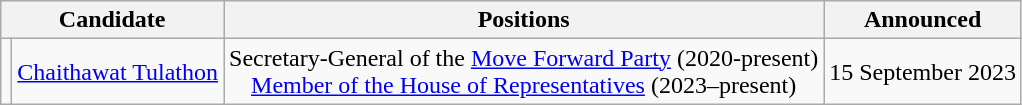<table class="wikitable sortable" style="text-align:center">
<tr>
<th colspan="2">Candidate</th>
<th>Positions</th>
<th>Announced</th>
</tr>
<tr>
<td></td>
<td><a href='#'>Chaithawat Tulathon</a></td>
<td>Secretary-General of the <a href='#'>Move Forward Party</a> (2020-present)<br><a href='#'>Member of the House of Representatives</a> (2023–present)</td>
<td>15 September 2023</td>
</tr>
</table>
